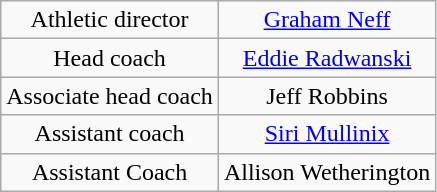<table class="wikitable" style="text-align:center;">
<tr>
<td>Athletic director</td>
<td> <a href='#'>Graham Neff</a></td>
</tr>
<tr>
<td>Head coach</td>
<td> <a href='#'>Eddie Radwanski</a></td>
</tr>
<tr>
<td>Associate head coach</td>
<td> Jeff Robbins</td>
</tr>
<tr>
<td>Assistant coach</td>
<td> <a href='#'>Siri Mullinix</a></td>
</tr>
<tr>
<td>Assistant Coach</td>
<td> Allison Wetherington</td>
</tr>
</table>
